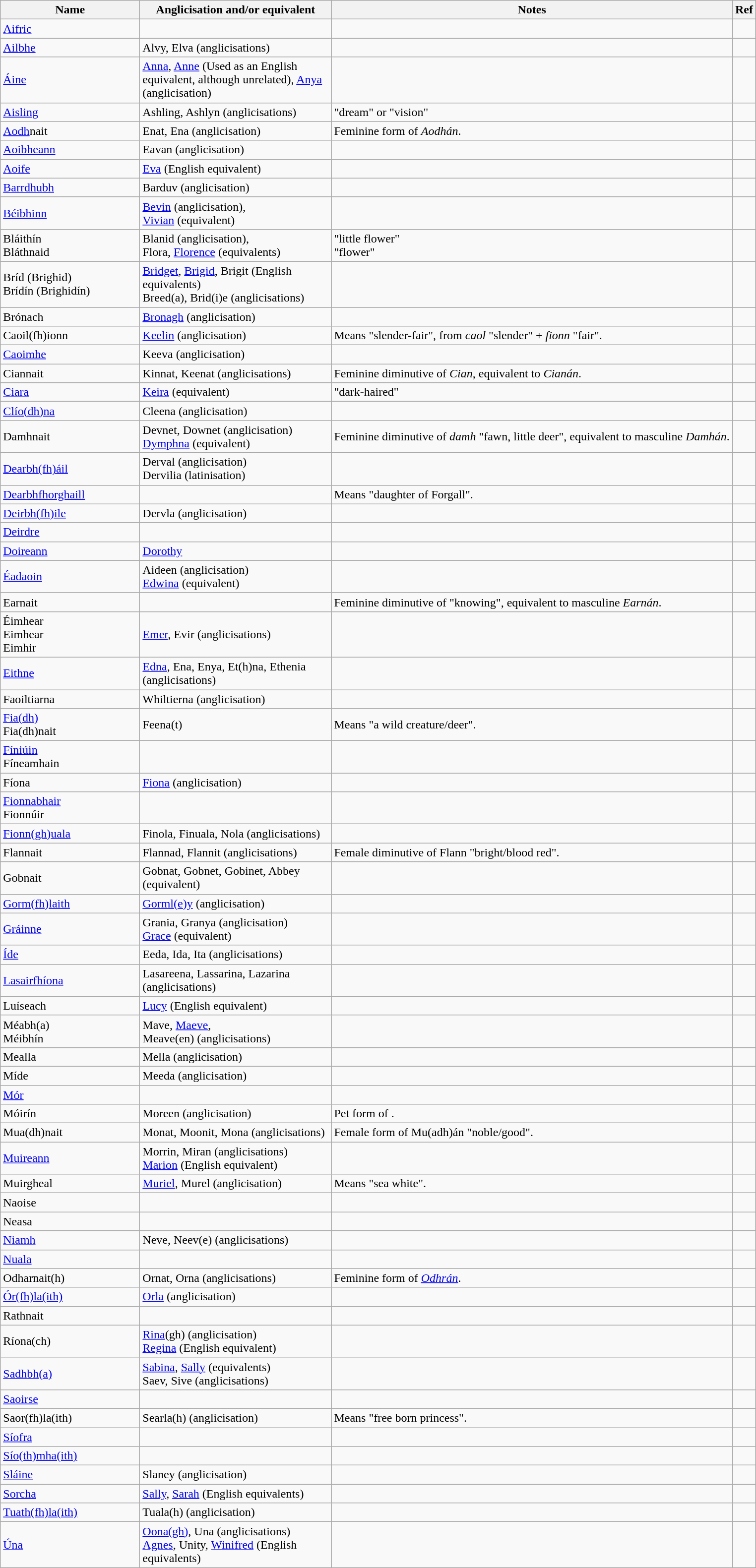<table class="wikitable sortable">
<tr>
<th width=180px>Name</th>
<th width=250px>Anglicisation and/or equivalent</th>
<th>Notes</th>
<th>Ref</th>
</tr>
<tr>
<td><a href='#'>Aifric</a></td>
<td></td>
<td></td>
<td></td>
</tr>
<tr>
<td><a href='#'>Ailbhe</a></td>
<td>Alvy, Elva (anglicisations)</td>
<td></td>
<td></td>
</tr>
<tr>
<td><a href='#'>Áine</a></td>
<td><a href='#'>Anna</a>, <a href='#'>Anne</a> (Used as an English equivalent, although unrelated), <a href='#'>Anya</a> (anglicisation)</td>
<td></td>
<td></td>
</tr>
<tr>
<td><a href='#'>Aisling</a></td>
<td>Ashling, Ashlyn (anglicisations)</td>
<td>"dream" or "vision"</td>
<td></td>
</tr>
<tr>
<td><a href='#'>Aodh</a>nait</td>
<td>Enat, Ena (anglicisation)</td>
<td>Feminine form of <em>Aodhán</em>.</td>
<td></td>
</tr>
<tr>
<td><a href='#'>Aoibheann</a><br></td>
<td>Eavan (anglicisation)</td>
<td></td>
<td></td>
</tr>
<tr>
<td><a href='#'>Aoife</a></td>
<td><a href='#'>Eva</a> (English equivalent)</td>
<td></td>
<td></td>
</tr>
<tr>
<td><a href='#'>Barrdhubh</a></td>
<td>Barduv (anglicisation)</td>
<td></td>
<td></td>
</tr>
<tr>
<td><a href='#'>Béibhinn</a></td>
<td><a href='#'>Bevin</a> (anglicisation),<br><a href='#'>Vivian</a> (equivalent)</td>
<td></td>
<td></td>
</tr>
<tr>
<td>Bláithín<br>Bláthnaid</td>
<td>Blanid (anglicisation),<br>Flora, <a href='#'>Florence</a> (equivalents)</td>
<td>"little flower"<br>"flower"</td>
<td></td>
</tr>
<tr>
<td>Bríd (Brighid)<br>Brídín (Brighidín)</td>
<td><a href='#'>Bridget</a>, <a href='#'>Brigid</a>, Brigit (English equivalents)<br>Breed(a), Brid(i)e (anglicisations)</td>
<td></td>
<td></td>
</tr>
<tr>
<td>Brónach</td>
<td><a href='#'>Bronagh</a> (anglicisation)</td>
<td></td>
<td></td>
</tr>
<tr>
<td>Caoil(fh)ionn</td>
<td><a href='#'>Keelin</a> (anglicisation)</td>
<td>Means "slender-fair", from <em>caol</em> "slender" + <em>fionn</em> "fair".</td>
<td></td>
</tr>
<tr>
<td><a href='#'>Caoimhe</a></td>
<td>Keeva (anglicisation)</td>
<td></td>
<td></td>
</tr>
<tr>
<td>Ciannait</td>
<td>Kinnat, Keenat (anglicisations)</td>
<td>Feminine diminutive of <em>Cian</em>, equivalent to <em>Cianán</em>.</td>
<td></td>
</tr>
<tr>
<td><a href='#'>Ciara</a></td>
<td><a href='#'>Keira</a> (equivalent)</td>
<td>"dark-haired"</td>
<td></td>
</tr>
<tr>
<td><a href='#'>Clío(dh)na</a></td>
<td>Cleena (anglicisation)</td>
<td></td>
<td></td>
</tr>
<tr>
<td>Damhnait</td>
<td>Devnet, Downet (anglicisation)<br><a href='#'>Dymphna</a> (equivalent)</td>
<td>Feminine diminutive of <em>damh</em> "fawn, little deer", equivalent to masculine <em>Damhán</em>.</td>
<td></td>
</tr>
<tr>
<td><a href='#'>Dearbh(fh)áil</a></td>
<td>Derval (anglicisation)<br>Dervilia (latinisation)</td>
<td></td>
<td></td>
</tr>
<tr>
<td><a href='#'>Dearbhfhorghaill</a></td>
<td></td>
<td>Means "daughter of Forgall".</td>
<td></td>
</tr>
<tr>
<td><a href='#'>Deirbh(fh)ile</a></td>
<td>Dervla (anglicisation)</td>
<td></td>
<td></td>
</tr>
<tr>
<td><a href='#'>Deirdre</a></td>
<td></td>
<td></td>
<td></td>
</tr>
<tr>
<td><a href='#'>Doireann</a></td>
<td><a href='#'>Dorothy</a></td>
<td></td>
<td></td>
</tr>
<tr>
<td><a href='#'>Éadaoin</a></td>
<td>Aideen (anglicisation)<br><a href='#'>Edwina</a> (equivalent)</td>
<td></td>
<td></td>
</tr>
<tr>
<td>Earnait</td>
<td></td>
<td>Feminine diminutive of  "knowing", equivalent to masculine <em>Earnán</em>.</td>
<td></td>
</tr>
<tr>
<td>Éimhear<br>Eimhear<br>Eimhir</td>
<td><a href='#'>Emer</a>, Evir (anglicisations)</td>
<td></td>
<td></td>
</tr>
<tr>
<td><a href='#'>Eithne</a></td>
<td><a href='#'>Edna</a>, Ena, Enya, Et(h)na, Ethenia (anglicisations)</td>
<td></td>
<td></td>
</tr>
<tr>
<td>Faoiltiarna</td>
<td>Whiltierna (anglicisation)</td>
<td></td>
<td></td>
</tr>
<tr>
<td><a href='#'>Fia(dh)</a><br>Fia(dh)nait</td>
<td>Feena(t)</td>
<td>Means "a wild creature/deer".</td>
<td></td>
</tr>
<tr>
<td><a href='#'>Fíniúin</a><br>Fíneamhain</td>
<td></td>
<td></td>
<td></td>
</tr>
<tr>
<td>Fíona</td>
<td><a href='#'>Fiona</a> (anglicisation)</td>
<td></td>
<td></td>
</tr>
<tr>
<td><a href='#'>Fionnabhair</a><br>Fionnúir</td>
<td></td>
<td></td>
</tr>
<tr>
<td><a href='#'>Fionn(gh)uala</a></td>
<td>Finola, Finuala, Nola (anglicisations)</td>
<td></td>
<td></td>
</tr>
<tr>
<td>Flannait</td>
<td>Flannad, Flannit (anglicisations)</td>
<td>Female diminutive of Flann "bright/blood red".</td>
<td></td>
</tr>
<tr>
<td>Gobnait</td>
<td>Gobnat, Gobnet, Gobinet, Abbey (equivalent)</td>
<td></td>
<td></td>
</tr>
<tr>
<td><a href='#'>Gorm(fh)laith</a></td>
<td><a href='#'>Gorml(e)y</a> (anglicisation)</td>
<td></td>
<td></td>
</tr>
<tr>
<td><a href='#'>Gráinne</a></td>
<td>Grania, Granya (anglicisation)<br><a href='#'>Grace</a> (equivalent)</td>
<td></td>
<td></td>
</tr>
<tr>
<td><a href='#'>Íde</a></td>
<td>Eeda, Ida, Ita (anglicisations)</td>
<td></td>
<td></td>
</tr>
<tr>
<td><a href='#'>Lasairfhíona</a></td>
<td>Lasareena, Lassarina, Lazarina (anglicisations)</td>
<td></td>
<td></td>
</tr>
<tr>
<td>Luíseach</td>
<td><a href='#'>Lucy</a> (English equivalent)</td>
<td></td>
<td></td>
</tr>
<tr>
<td>Méabh(a)<br>Méibhín</td>
<td>Mave, <a href='#'>Maeve</a>,<br>Meave(en) (anglicisations)</td>
<td></td>
<td></td>
</tr>
<tr>
<td>Mealla</td>
<td>Mella (anglicisation)</td>
<td></td>
<td></td>
</tr>
<tr>
<td>Míde</td>
<td>Meeda (anglicisation)</td>
<td></td>
<td></td>
</tr>
<tr>
<td><a href='#'>Mór</a></td>
<td></td>
<td></td>
<td></td>
</tr>
<tr>
<td>Móirín</td>
<td>Moreen (anglicisation)</td>
<td>Pet form of .</td>
<td></td>
</tr>
<tr>
<td>Mua(dh)nait</td>
<td>Monat, Moonit, Mona (anglicisations)</td>
<td>Female form of Mu(adh)án "noble/good".</td>
<td></td>
</tr>
<tr>
<td><a href='#'>Muireann</a></td>
<td>Morrin, Miran (anglicisations)<br><a href='#'>Marion</a> (English equivalent)</td>
<td></td>
<td></td>
</tr>
<tr>
<td>Muirgheal</td>
<td><a href='#'>Muriel</a>, Murel (anglicisation)</td>
<td>Means "sea white".</td>
<td></td>
</tr>
<tr>
<td>Naoise</td>
<td></td>
<td></td>
<td></td>
</tr>
<tr>
<td>Neasa</td>
<td></td>
<td></td>
<td></td>
</tr>
<tr>
<td><a href='#'>Niamh</a></td>
<td>Neve, Neev(e) (anglicisations)</td>
<td></td>
<td></td>
</tr>
<tr>
<td><a href='#'>Nuala</a></td>
<td></td>
<td></td>
<td></td>
</tr>
<tr>
<td>Odharnait(h)</td>
<td>Ornat, Orna (anglicisations)</td>
<td>Feminine form of <em><a href='#'>Odhrán</a></em>.</td>
<td></td>
</tr>
<tr>
<td><a href='#'>Ór(fh)la(ith)</a></td>
<td><a href='#'>Orla</a> (anglicisation)</td>
<td></td>
<td></td>
</tr>
<tr>
<td>Rathnait</td>
<td></td>
<td></td>
<td></td>
</tr>
<tr>
<td>Ríona(ch)</td>
<td><a href='#'>Rina</a>(gh) (anglicisation)<br><a href='#'>Regina</a> (English equivalent)</td>
<td></td>
<td></td>
</tr>
<tr>
<td><a href='#'>Sadhbh(a)</a></td>
<td><a href='#'>Sabina</a>, <a href='#'>Sally</a> (equivalents)<br>Saev, Sive (anglicisations)</td>
<td></td>
<td></td>
</tr>
<tr>
<td><a href='#'>Saoirse</a></td>
<td></td>
<td></td>
<td></td>
</tr>
<tr>
<td>Saor(fh)la(ith)</td>
<td>Searla(h) (anglicisation)</td>
<td>Means "free born princess".</td>
<td></td>
</tr>
<tr>
<td><a href='#'>Síofra</a></td>
<td></td>
<td></td>
<td></td>
</tr>
<tr>
<td><a href='#'>Sío(th)mha(ith)</a></td>
<td></td>
<td></td>
<td></td>
</tr>
<tr>
<td><a href='#'>Sláine</a></td>
<td>Slaney (anglicisation)</td>
<td></td>
<td></td>
</tr>
<tr>
<td><a href='#'>Sorcha</a></td>
<td><a href='#'>Sally</a>, <a href='#'>Sarah</a> (English equivalents)</td>
<td></td>
<td></td>
</tr>
<tr>
<td><a href='#'>Tuath(fh)la(ith)</a></td>
<td>Tuala(h) (anglicisation)</td>
<td></td>
<td></td>
</tr>
<tr>
<td><a href='#'>Úna</a></td>
<td><a href='#'>Oona(gh)</a>, Una (anglicisations)<br><a href='#'>Agnes</a>, Unity, <a href='#'>Winifred</a> (English equivalents)</td>
<td></td>
<td></td>
</tr>
</table>
